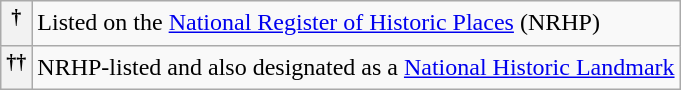<table class="wikitable">
<tr>
<th><sup>†</sup></th>
<td>Listed on the <a href='#'>National Register of Historic Places</a> (NRHP)</td>
</tr>
<tr>
<th><sup>††</sup></th>
<td>NRHP-listed and also designated as a <a href='#'>National Historic Landmark</a></td>
</tr>
</table>
